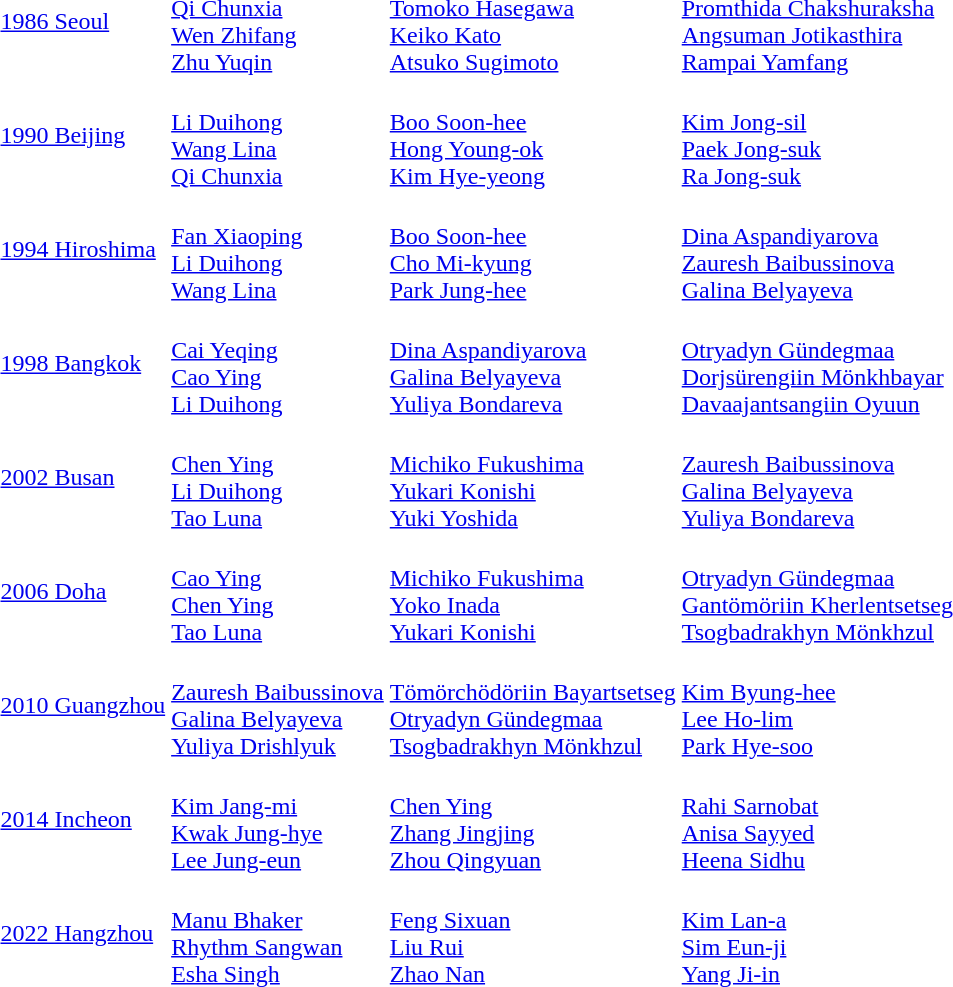<table>
<tr>
<td><a href='#'>1986 Seoul</a></td>
<td><br><a href='#'>Qi Chunxia</a><br><a href='#'>Wen Zhifang</a><br><a href='#'>Zhu Yuqin</a></td>
<td><br><a href='#'>Tomoko Hasegawa</a><br><a href='#'>Keiko Kato</a><br><a href='#'>Atsuko Sugimoto</a></td>
<td><br><a href='#'>Promthida Chakshuraksha</a><br><a href='#'>Angsuman Jotikasthira</a><br><a href='#'>Rampai Yamfang</a></td>
</tr>
<tr>
<td><a href='#'>1990 Beijing</a></td>
<td><br><a href='#'>Li Duihong</a><br><a href='#'>Wang Lina</a><br><a href='#'>Qi Chunxia</a></td>
<td><br><a href='#'>Boo Soon-hee</a><br><a href='#'>Hong Young-ok</a><br><a href='#'>Kim Hye-yeong</a></td>
<td><br><a href='#'>Kim Jong-sil</a><br><a href='#'>Paek Jong-suk</a><br><a href='#'>Ra Jong-suk</a></td>
</tr>
<tr>
<td><a href='#'>1994 Hiroshima</a></td>
<td><br><a href='#'>Fan Xiaoping</a><br><a href='#'>Li Duihong</a><br><a href='#'>Wang Lina</a></td>
<td><br><a href='#'>Boo Soon-hee</a><br><a href='#'>Cho Mi-kyung</a><br><a href='#'>Park Jung-hee</a></td>
<td><br><a href='#'>Dina Aspandiyarova</a><br><a href='#'>Zauresh Baibussinova</a><br><a href='#'>Galina Belyayeva</a></td>
</tr>
<tr>
<td><a href='#'>1998 Bangkok</a></td>
<td><br><a href='#'>Cai Yeqing</a><br><a href='#'>Cao Ying</a><br><a href='#'>Li Duihong</a></td>
<td><br><a href='#'>Dina Aspandiyarova</a><br><a href='#'>Galina Belyayeva</a><br><a href='#'>Yuliya Bondareva</a></td>
<td><br><a href='#'>Otryadyn Gündegmaa</a><br><a href='#'>Dorjsürengiin Mönkhbayar</a><br><a href='#'>Davaajantsangiin Oyuun</a></td>
</tr>
<tr>
<td><a href='#'>2002 Busan</a></td>
<td><br><a href='#'>Chen Ying</a><br><a href='#'>Li Duihong</a><br><a href='#'>Tao Luna</a></td>
<td><br><a href='#'>Michiko Fukushima</a><br><a href='#'>Yukari Konishi</a><br><a href='#'>Yuki Yoshida</a></td>
<td><br><a href='#'>Zauresh Baibussinova</a><br><a href='#'>Galina Belyayeva</a><br><a href='#'>Yuliya Bondareva</a></td>
</tr>
<tr>
<td><a href='#'>2006 Doha</a></td>
<td><br><a href='#'>Cao Ying</a><br><a href='#'>Chen Ying</a><br><a href='#'>Tao Luna</a></td>
<td><br><a href='#'>Michiko Fukushima</a><br><a href='#'>Yoko Inada</a><br><a href='#'>Yukari Konishi</a></td>
<td><br><a href='#'>Otryadyn Gündegmaa</a><br><a href='#'>Gantömöriin Kherlentsetseg</a><br><a href='#'>Tsogbadrakhyn Mönkhzul</a></td>
</tr>
<tr>
<td><a href='#'>2010 Guangzhou</a></td>
<td><br><a href='#'>Zauresh Baibussinova</a><br><a href='#'>Galina Belyayeva</a><br><a href='#'>Yuliya Drishlyuk</a></td>
<td><br><a href='#'>Tömörchödöriin Bayartsetseg</a><br><a href='#'>Otryadyn Gündegmaa</a><br><a href='#'>Tsogbadrakhyn Mönkhzul</a></td>
<td><br><a href='#'>Kim Byung-hee</a><br><a href='#'>Lee Ho-lim</a><br><a href='#'>Park Hye-soo</a></td>
</tr>
<tr>
<td><a href='#'>2014 Incheon</a></td>
<td><br><a href='#'>Kim Jang-mi</a><br><a href='#'>Kwak Jung-hye</a><br><a href='#'>Lee Jung-eun</a></td>
<td><br><a href='#'>Chen Ying</a><br><a href='#'>Zhang Jingjing</a><br><a href='#'>Zhou Qingyuan</a></td>
<td><br><a href='#'>Rahi Sarnobat</a><br><a href='#'>Anisa Sayyed</a><br><a href='#'>Heena Sidhu</a></td>
</tr>
<tr>
<td><a href='#'>2022 Hangzhou</a></td>
<td><br><a href='#'>Manu Bhaker</a><br><a href='#'>Rhythm Sangwan</a><br><a href='#'>Esha Singh</a></td>
<td><br><a href='#'>Feng Sixuan</a><br><a href='#'>Liu Rui</a><br><a href='#'>Zhao Nan</a></td>
<td><br><a href='#'>Kim Lan-a</a><br><a href='#'>Sim Eun-ji</a><br><a href='#'>Yang Ji-in</a></td>
</tr>
</table>
